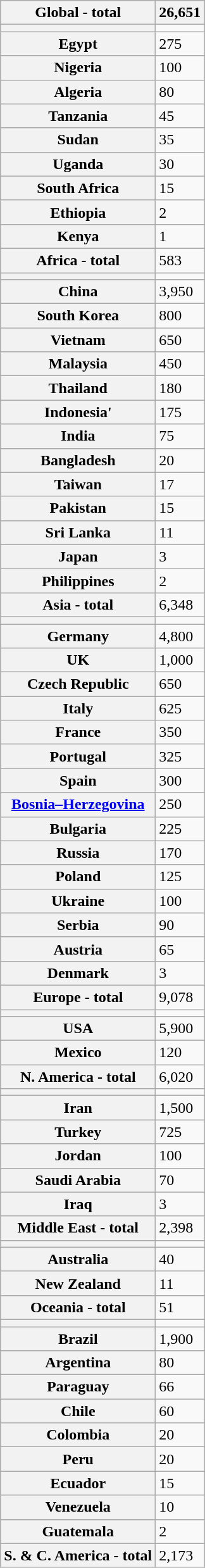<table class="wikitable sortable collapsible">
<tr>
<th>Global - total</th>
<th>26,651</th>
</tr>
<tr>
<th></th>
<td></td>
</tr>
<tr>
<th>Egypt</th>
<td>275</td>
</tr>
<tr>
<th>Nigeria</th>
<td>100</td>
</tr>
<tr>
<th>Algeria</th>
<td>80</td>
</tr>
<tr>
<th>Tanzania</th>
<td>45</td>
</tr>
<tr>
<th>Sudan</th>
<td>35</td>
</tr>
<tr>
<th>Uganda</th>
<td>30</td>
</tr>
<tr>
<th>South Africa</th>
<td>15</td>
</tr>
<tr>
<th>Ethiopia</th>
<td>2</td>
</tr>
<tr>
<th>Kenya</th>
<td>1</td>
</tr>
<tr>
<th>Africa - total</th>
<td>583</td>
</tr>
<tr>
<th></th>
<td></td>
</tr>
<tr>
<th>China</th>
<td>3,950</td>
</tr>
<tr>
<th>South Korea</th>
<td>800</td>
</tr>
<tr>
<th>Vietnam</th>
<td>650</td>
</tr>
<tr>
<th>Malaysia</th>
<td>450</td>
</tr>
<tr>
<th>Thailand</th>
<td>180</td>
</tr>
<tr>
<th>Indonesia'</th>
<td>175</td>
</tr>
<tr>
<th>India</th>
<td>75</td>
</tr>
<tr>
<th>Bangladesh</th>
<td>20</td>
</tr>
<tr>
<th>Taiwan</th>
<td>17</td>
</tr>
<tr>
<th>Pakistan</th>
<td>15</td>
</tr>
<tr>
<th>Sri Lanka</th>
<td>11</td>
</tr>
<tr>
<th>Japan</th>
<td>3</td>
</tr>
<tr>
<th>Philippines</th>
<td>2</td>
</tr>
<tr>
<th>Asia - total</th>
<td>6,348</td>
</tr>
<tr>
<th></th>
<td></td>
</tr>
<tr>
<th>Germany</th>
<td>4,800</td>
</tr>
<tr>
<th>UK</th>
<td>1,000</td>
</tr>
<tr>
<th>Czech Republic</th>
<td>650</td>
</tr>
<tr>
<th>Italy</th>
<td>625</td>
</tr>
<tr>
<th>France</th>
<td>350</td>
</tr>
<tr>
<th>Portugal</th>
<td>325</td>
</tr>
<tr>
<th>Spain</th>
<td>300</td>
</tr>
<tr>
<th><a href='#'>Bosnia–Herzegovina</a></th>
<td>250</td>
</tr>
<tr>
<th>Bulgaria</th>
<td>225</td>
</tr>
<tr>
<th>Russia</th>
<td>170</td>
</tr>
<tr>
<th>Poland</th>
<td>125</td>
</tr>
<tr>
<th>Ukraine</th>
<td>100</td>
</tr>
<tr>
<th>Serbia</th>
<td>90</td>
</tr>
<tr>
<th>Austria</th>
<td>65</td>
</tr>
<tr>
<th>Denmark</th>
<td>3</td>
</tr>
<tr>
<th>Europe - total</th>
<td>9,078</td>
</tr>
<tr>
<th></th>
<td></td>
</tr>
<tr>
<th>USA</th>
<td>5,900</td>
</tr>
<tr>
<th>Mexico</th>
<td>120</td>
</tr>
<tr>
<th>N. America - total</th>
<td>6,020</td>
</tr>
<tr>
<th></th>
<td></td>
</tr>
<tr>
<th>Iran</th>
<td>1,500</td>
</tr>
<tr>
<th>Turkey</th>
<td>725</td>
</tr>
<tr>
<th>Jordan</th>
<td>100</td>
</tr>
<tr>
<th>Saudi Arabia</th>
<td>70</td>
</tr>
<tr>
<th>Iraq</th>
<td>3</td>
</tr>
<tr>
<th>Middle East - total</th>
<td>2,398</td>
</tr>
<tr>
<th></th>
<td></td>
</tr>
<tr>
<th>Australia</th>
<td>40</td>
</tr>
<tr>
<th>New Zealand</th>
<td>11</td>
</tr>
<tr>
<th>Oceania - total</th>
<td>51</td>
</tr>
<tr>
<th></th>
<td></td>
</tr>
<tr>
<th>Brazil</th>
<td>1,900</td>
</tr>
<tr>
<th>Argentina</th>
<td>80</td>
</tr>
<tr>
<th>Paraguay</th>
<td>66</td>
</tr>
<tr>
<th>Chile</th>
<td>60</td>
</tr>
<tr>
<th>Colombia</th>
<td>20</td>
</tr>
<tr>
<th>Peru</th>
<td>20</td>
</tr>
<tr>
<th>Ecuador</th>
<td>15</td>
</tr>
<tr>
<th>Venezuela</th>
<td>10</td>
</tr>
<tr>
<th>Guatemala</th>
<td>2</td>
</tr>
<tr>
<th>S. & C. America - total</th>
<td>2,173</td>
</tr>
</table>
